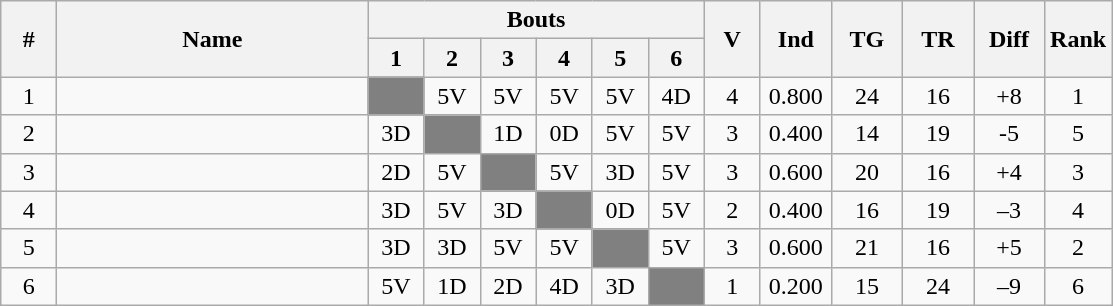<table class="wikitable" style="text-align:center;">
<tr>
<th rowspan=2 width=30>#</th>
<th rowspan=2 width=200>Name</th>
<th colspan=6>Bouts</th>
<th rowspan=2 width=30>V</th>
<th rowspan=2 width=40>Ind</th>
<th rowspan=2 width=40>TG</th>
<th rowspan=2 width=40>TR</th>
<th rowspan=2 width=40>Diff</th>
<th rowspan=2 width=30>Rank</th>
</tr>
<tr>
<th width=30>1</th>
<th width=30>2</th>
<th width=30>3</th>
<th width=30>4</th>
<th width=30>5</th>
<th width=30>6</th>
</tr>
<tr>
<td>1</td>
<td align=left></td>
<td bgcolor=grey></td>
<td>5V</td>
<td>5V</td>
<td>5V</td>
<td>5V</td>
<td>4D</td>
<td>4</td>
<td>0.800</td>
<td>24</td>
<td>16</td>
<td>+8</td>
<td>1</td>
</tr>
<tr>
<td>2</td>
<td align=left></td>
<td>3D</td>
<td bgcolor=grey></td>
<td>1D</td>
<td>0D</td>
<td>5V</td>
<td>5V</td>
<td>3</td>
<td>0.400</td>
<td>14</td>
<td>19</td>
<td>-5</td>
<td>5</td>
</tr>
<tr>
<td>3</td>
<td align=left></td>
<td>2D</td>
<td>5V</td>
<td bgcolor=grey></td>
<td>5V</td>
<td>3D</td>
<td>5V</td>
<td>3</td>
<td>0.600</td>
<td>20</td>
<td>16</td>
<td>+4</td>
<td>3</td>
</tr>
<tr>
<td>4</td>
<td align=left></td>
<td>3D</td>
<td>5V</td>
<td>3D</td>
<td bgcolor=grey></td>
<td>0D</td>
<td>5V</td>
<td>2</td>
<td>0.400</td>
<td>16</td>
<td>19</td>
<td>–3</td>
<td>4</td>
</tr>
<tr>
<td>5</td>
<td align=left></td>
<td>3D</td>
<td>3D</td>
<td>5V</td>
<td>5V</td>
<td bgcolor=grey></td>
<td>5V</td>
<td>3</td>
<td>0.600</td>
<td>21</td>
<td>16</td>
<td>+5</td>
<td>2</td>
</tr>
<tr>
<td>6</td>
<td align=left></td>
<td>5V</td>
<td>1D</td>
<td>2D</td>
<td>4D</td>
<td>3D</td>
<td bgcolor=grey></td>
<td>1</td>
<td>0.200</td>
<td>15</td>
<td>24</td>
<td>–9</td>
<td>6</td>
</tr>
</table>
